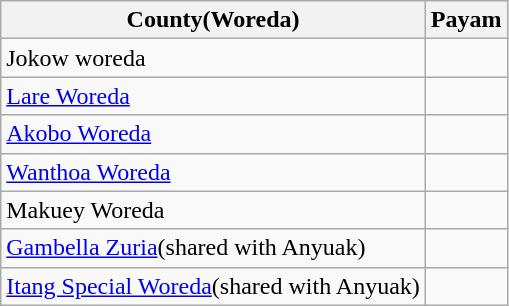<table class="wikitable">
<tr>
<th>County(Woreda)</th>
<th>Payam</th>
</tr>
<tr>
<td>Jokow woreda</td>
<td></td>
</tr>
<tr>
<td><a href='#'>Lare Woreda</a></td>
<td></td>
</tr>
<tr>
<td><a href='#'>Akobo Woreda</a></td>
<td></td>
</tr>
<tr>
<td><a href='#'>Wanthoa Woreda</a></td>
<td></td>
</tr>
<tr>
<td>Makuey Woreda</td>
<td></td>
</tr>
<tr>
<td><a href='#'>Gambella Zuria</a>(shared with Anyuak)</td>
<td></td>
</tr>
<tr>
<td><a href='#'>Itang Special Woreda</a>(shared with Anyuak)</td>
<td></td>
</tr>
</table>
